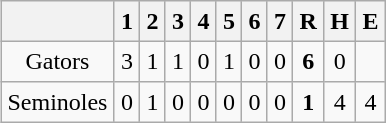<table align = right border="2" cellpadding="4" cellspacing="0" style="margin: 1em 1em 1em 1em; background: #F9F9F9; border: 1px #aaa solid; border-collapse: collapse;">
<tr align=center style="background: #F2F2F2;">
<th></th>
<th>1</th>
<th>2</th>
<th>3</th>
<th>4</th>
<th>5</th>
<th>6</th>
<th>7</th>
<th>R</th>
<th>H</th>
<th>E</th>
</tr>
<tr align=center>
<td>Gators</td>
<td>3</td>
<td>1</td>
<td>1</td>
<td>0</td>
<td>1</td>
<td>0</td>
<td>0</td>
<td><strong>6</strong></td>
<td 16>0</td>
</tr>
<tr align=center>
<td>Seminoles</td>
<td>0</td>
<td>1</td>
<td>0</td>
<td>0</td>
<td>0</td>
<td>0</td>
<td>0</td>
<td><strong>1</strong></td>
<td>4</td>
<td>4</td>
</tr>
</table>
